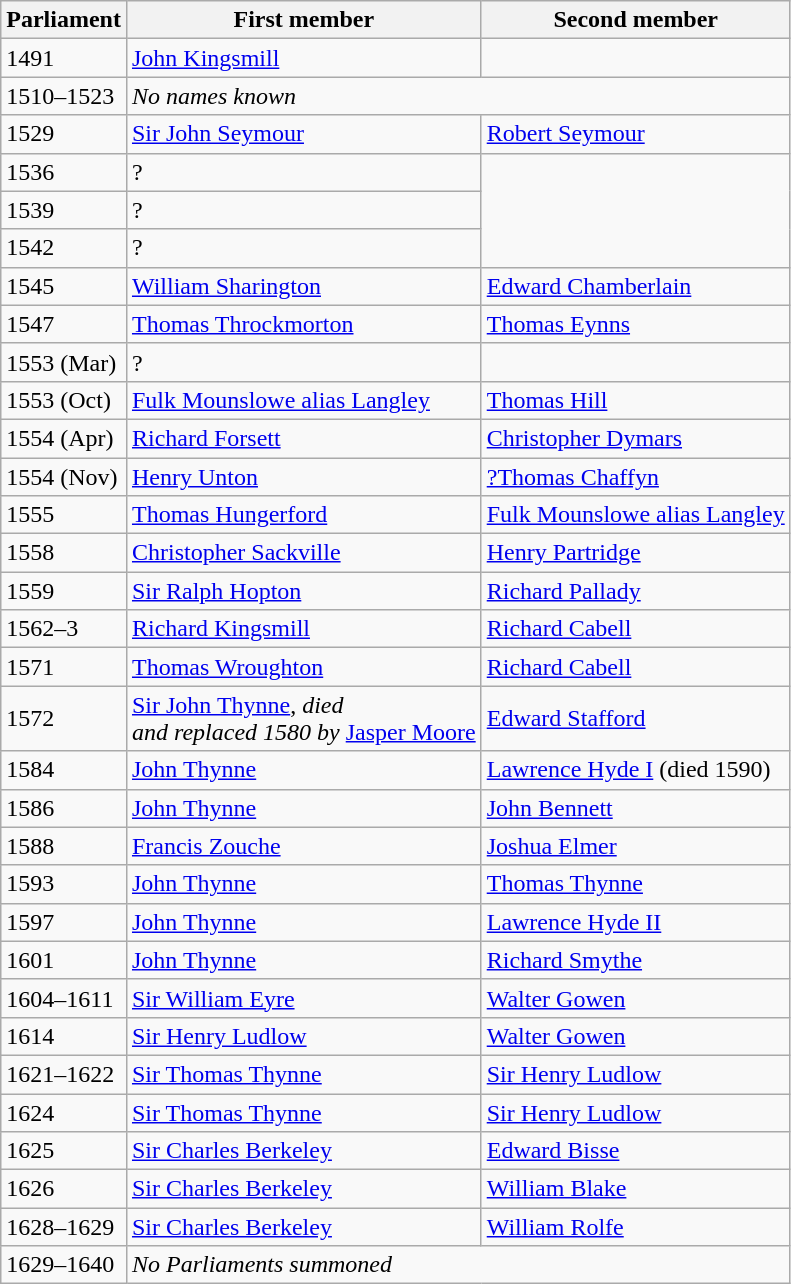<table class="wikitable">
<tr>
<th>Parliament</th>
<th>First member</th>
<th>Second member</th>
</tr>
<tr>
<td>1491</td>
<td><a href='#'>John Kingsmill</a></td>
<td></td>
</tr>
<tr>
<td>1510–1523</td>
<td colspan = "2"><em>No names known</em></td>
</tr>
<tr>
<td>1529</td>
<td><a href='#'>Sir John Seymour</a></td>
<td><a href='#'>Robert Seymour</a></td>
</tr>
<tr>
<td>1536</td>
<td>?</td>
</tr>
<tr>
<td>1539</td>
<td>?</td>
</tr>
<tr>
<td>1542</td>
<td>?</td>
</tr>
<tr>
<td>1545</td>
<td><a href='#'>William Sharington</a></td>
<td><a href='#'>Edward Chamberlain</a></td>
</tr>
<tr>
<td>1547</td>
<td><a href='#'>Thomas Throckmorton</a></td>
<td><a href='#'>Thomas Eynns</a></td>
</tr>
<tr>
<td>1553 (Mar)</td>
<td>?</td>
</tr>
<tr>
<td>1553 (Oct)</td>
<td><a href='#'>Fulk Mounslowe alias Langley</a></td>
<td><a href='#'>Thomas Hill</a></td>
</tr>
<tr>
<td>1554 (Apr)</td>
<td><a href='#'>Richard Forsett</a></td>
<td><a href='#'>Christopher Dymars</a></td>
</tr>
<tr>
<td>1554 (Nov)</td>
<td><a href='#'>Henry Unton</a></td>
<td><a href='#'>?Thomas Chaffyn</a></td>
</tr>
<tr>
<td>1555</td>
<td><a href='#'>Thomas Hungerford</a></td>
<td><a href='#'>Fulk Mounslowe alias Langley</a></td>
</tr>
<tr>
<td>1558</td>
<td><a href='#'>Christopher Sackville</a></td>
<td><a href='#'>Henry Partridge</a></td>
</tr>
<tr>
<td>1559</td>
<td><a href='#'>Sir Ralph Hopton</a></td>
<td><a href='#'>Richard Pallady</a></td>
</tr>
<tr>
<td>1562–3</td>
<td><a href='#'>Richard Kingsmill</a></td>
<td><a href='#'>Richard Cabell</a></td>
</tr>
<tr>
<td>1571</td>
<td><a href='#'>Thomas Wroughton</a></td>
<td><a href='#'>Richard Cabell</a></td>
</tr>
<tr>
<td>1572</td>
<td><a href='#'>Sir John Thynne</a>, <em>died <br> and replaced 1580 by</em> <a href='#'>Jasper Moore</a></td>
<td><a href='#'>Edward Stafford</a></td>
</tr>
<tr>
<td>1584</td>
<td><a href='#'>John Thynne</a></td>
<td><a href='#'>Lawrence Hyde I</a> (died 1590)</td>
</tr>
<tr>
<td>1586</td>
<td><a href='#'>John Thynne</a></td>
<td><a href='#'>John Bennett</a></td>
</tr>
<tr>
<td>1588</td>
<td><a href='#'>Francis Zouche</a></td>
<td><a href='#'>Joshua Elmer</a></td>
</tr>
<tr>
<td>1593</td>
<td><a href='#'>John Thynne</a></td>
<td><a href='#'>Thomas Thynne</a></td>
</tr>
<tr>
<td>1597</td>
<td><a href='#'>John Thynne</a></td>
<td><a href='#'>Lawrence Hyde II</a></td>
</tr>
<tr>
<td>1601</td>
<td><a href='#'>John Thynne</a></td>
<td><a href='#'>Richard Smythe</a></td>
</tr>
<tr>
<td>1604–1611</td>
<td><a href='#'>Sir William Eyre</a></td>
<td><a href='#'>Walter Gowen</a></td>
</tr>
<tr>
<td>1614</td>
<td><a href='#'>Sir Henry Ludlow</a></td>
<td><a href='#'>Walter Gowen</a></td>
</tr>
<tr>
<td>1621–1622</td>
<td><a href='#'>Sir Thomas Thynne</a></td>
<td><a href='#'>Sir Henry Ludlow</a></td>
</tr>
<tr>
<td>1624</td>
<td><a href='#'>Sir Thomas Thynne</a></td>
<td><a href='#'>Sir Henry Ludlow</a></td>
</tr>
<tr>
<td>1625</td>
<td><a href='#'>Sir Charles Berkeley</a></td>
<td><a href='#'>Edward Bisse</a></td>
</tr>
<tr>
<td>1626</td>
<td><a href='#'>Sir Charles Berkeley</a></td>
<td><a href='#'>William Blake</a></td>
</tr>
<tr>
<td>1628–1629</td>
<td><a href='#'>Sir Charles Berkeley</a></td>
<td><a href='#'>William Rolfe</a></td>
</tr>
<tr>
<td>1629–1640</td>
<td colspan = "2"><em>No Parliaments summoned</em></td>
</tr>
</table>
